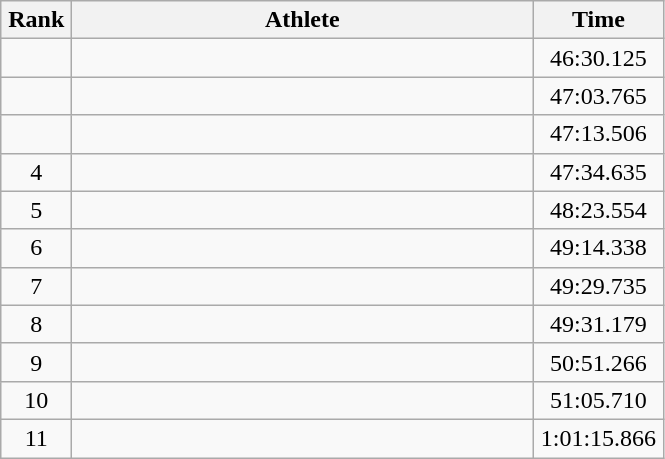<table class=wikitable style="text-align:center">
<tr>
<th width=40>Rank</th>
<th width=300>Athlete</th>
<th width=80>Time</th>
</tr>
<tr>
<td></td>
<td style="text-align:left"></td>
<td>46:30.125</td>
</tr>
<tr>
<td></td>
<td style="text-align:left"></td>
<td>47:03.765</td>
</tr>
<tr>
<td></td>
<td style="text-align:left"></td>
<td>47:13.506</td>
</tr>
<tr>
<td>4</td>
<td style="text-align:left"></td>
<td>47:34.635</td>
</tr>
<tr>
<td>5</td>
<td style="text-align:left"></td>
<td>48:23.554</td>
</tr>
<tr>
<td>6</td>
<td style="text-align:left"></td>
<td>49:14.338</td>
</tr>
<tr>
<td>7</td>
<td style="text-align:left"></td>
<td>49:29.735</td>
</tr>
<tr>
<td>8</td>
<td style="text-align:left"></td>
<td>49:31.179</td>
</tr>
<tr>
<td>9</td>
<td style="text-align:left"></td>
<td>50:51.266</td>
</tr>
<tr>
<td>10</td>
<td style="text-align:left"></td>
<td>51:05.710</td>
</tr>
<tr>
<td>11</td>
<td style="text-align:left"></td>
<td>1:01:15.866</td>
</tr>
</table>
